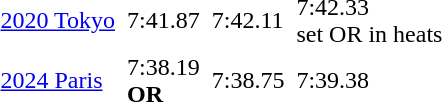<table>
<tr>
<td><a href='#'>2020 Tokyo</a><br></td>
<td></td>
<td>7:41.87</td>
<td></td>
<td>7:42.11</td>
<td></td>
<td>7:42.33 <br><span>set OR in heats</span></td>
</tr>
<tr>
<td><a href='#'>2024 Paris</a><br></td>
<td></td>
<td>7:38.19 <br> <strong>OR</strong></td>
<td></td>
<td>7:38.75</td>
<td></td>
<td>7:39.38</td>
</tr>
<tr>
</tr>
</table>
